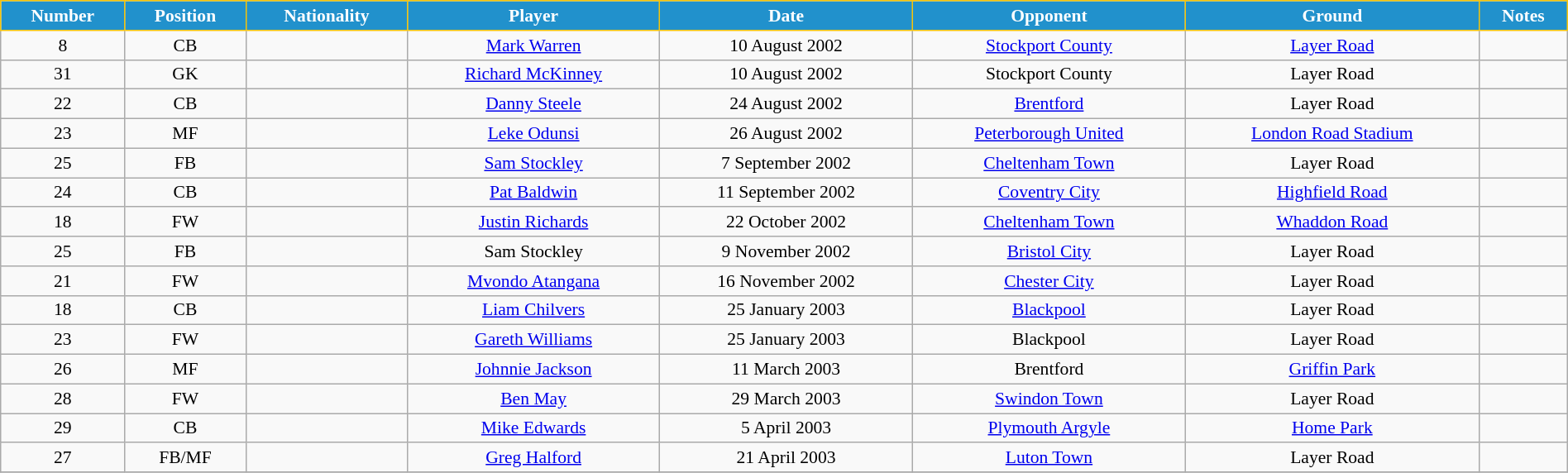<table class="wikitable" style="text-align:center; font-size:90%; width:100%;">
<tr>
<th style="background:#2191CC; color:white; border:1px solid #F7C408; text-align:center;">Number</th>
<th style="background:#2191CC; color:white; border:1px solid #F7C408; text-align:center;">Position</th>
<th style="background:#2191CC; color:white; border:1px solid #F7C408; text-align:center;">Nationality</th>
<th style="background:#2191CC; color:white; border:1px solid #F7C408; text-align:center;">Player</th>
<th style="background:#2191CC; color:white; border:1px solid #F7C408; text-align:center;">Date</th>
<th style="background:#2191CC; color:white; border:1px solid #F7C408; text-align:center;">Opponent</th>
<th style="background:#2191CC; color:white; border:1px solid #F7C408; text-align:center;">Ground</th>
<th style="background:#2191CC; color:white; border:1px solid #F7C408; text-align:center;">Notes</th>
</tr>
<tr>
<td>8</td>
<td>CB</td>
<td></td>
<td><a href='#'>Mark Warren</a></td>
<td>10 August 2002</td>
<td><a href='#'>Stockport County</a></td>
<td><a href='#'>Layer Road</a></td>
<td></td>
</tr>
<tr>
<td>31</td>
<td>GK</td>
<td></td>
<td><a href='#'>Richard McKinney</a></td>
<td>10 August 2002</td>
<td>Stockport County</td>
<td>Layer Road</td>
<td></td>
</tr>
<tr>
<td>22</td>
<td>CB</td>
<td></td>
<td><a href='#'>Danny Steele</a></td>
<td>24 August 2002</td>
<td><a href='#'>Brentford</a></td>
<td>Layer Road</td>
<td></td>
</tr>
<tr>
<td>23</td>
<td>MF</td>
<td></td>
<td><a href='#'>Leke Odunsi</a></td>
<td>26 August 2002</td>
<td><a href='#'>Peterborough United</a></td>
<td><a href='#'>London Road Stadium</a></td>
<td></td>
</tr>
<tr>
<td>25</td>
<td>FB</td>
<td></td>
<td><a href='#'>Sam Stockley</a></td>
<td>7 September 2002</td>
<td><a href='#'>Cheltenham Town</a></td>
<td>Layer Road</td>
<td></td>
</tr>
<tr>
<td>24</td>
<td>CB</td>
<td></td>
<td><a href='#'>Pat Baldwin</a></td>
<td>11 September 2002</td>
<td><a href='#'>Coventry City</a></td>
<td><a href='#'>Highfield Road</a></td>
<td></td>
</tr>
<tr>
<td>18</td>
<td>FW</td>
<td></td>
<td><a href='#'>Justin Richards</a></td>
<td>22 October 2002</td>
<td><a href='#'>Cheltenham Town</a></td>
<td><a href='#'>Whaddon Road</a></td>
<td></td>
</tr>
<tr>
<td>25</td>
<td>FB</td>
<td></td>
<td>Sam Stockley</td>
<td>9 November 2002</td>
<td><a href='#'>Bristol City</a></td>
<td>Layer Road</td>
<td></td>
</tr>
<tr>
<td>21</td>
<td>FW</td>
<td></td>
<td><a href='#'>Mvondo Atangana</a></td>
<td>16 November 2002</td>
<td><a href='#'>Chester City</a></td>
<td>Layer Road</td>
<td></td>
</tr>
<tr>
<td>18</td>
<td>CB</td>
<td></td>
<td><a href='#'>Liam Chilvers</a></td>
<td>25 January 2003</td>
<td><a href='#'>Blackpool</a></td>
<td>Layer Road</td>
<td></td>
</tr>
<tr>
<td>23</td>
<td>FW</td>
<td></td>
<td><a href='#'>Gareth Williams</a></td>
<td>25 January 2003</td>
<td>Blackpool</td>
<td>Layer Road</td>
<td></td>
</tr>
<tr>
<td>26</td>
<td>MF</td>
<td></td>
<td><a href='#'>Johnnie Jackson</a></td>
<td>11 March 2003</td>
<td>Brentford</td>
<td><a href='#'>Griffin Park</a></td>
<td></td>
</tr>
<tr>
<td>28</td>
<td>FW</td>
<td></td>
<td><a href='#'>Ben May</a></td>
<td>29 March 2003</td>
<td><a href='#'>Swindon Town</a></td>
<td>Layer Road</td>
<td></td>
</tr>
<tr>
<td>29</td>
<td>CB</td>
<td></td>
<td><a href='#'>Mike Edwards</a></td>
<td>5 April 2003</td>
<td><a href='#'>Plymouth Argyle</a></td>
<td><a href='#'>Home Park</a></td>
<td></td>
</tr>
<tr>
<td>27</td>
<td>FB/MF</td>
<td></td>
<td><a href='#'>Greg Halford</a></td>
<td>21 April 2003</td>
<td><a href='#'>Luton Town</a></td>
<td>Layer Road</td>
<td></td>
</tr>
<tr>
</tr>
</table>
